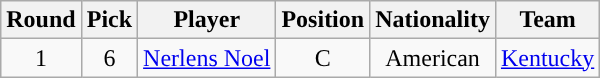<table class="wikitable sortable sortable">
<tr>
<th style="background:#">Round</th>
<th style="background:#">Pick</th>
<th style="background:#">Player</th>
<th style="background:#">Position</th>
<th style="background:#">Nationality</th>
<th style="background:#">Team</th>
</tr>
<tr style="text-align: center">
<td>1</td>
<td>6</td>
<td><a href='#'>Nerlens Noel</a></td>
<td>C</td>
<td> American</td>
<td><a href='#'>Kentucky</a></td>
</tr>
</table>
